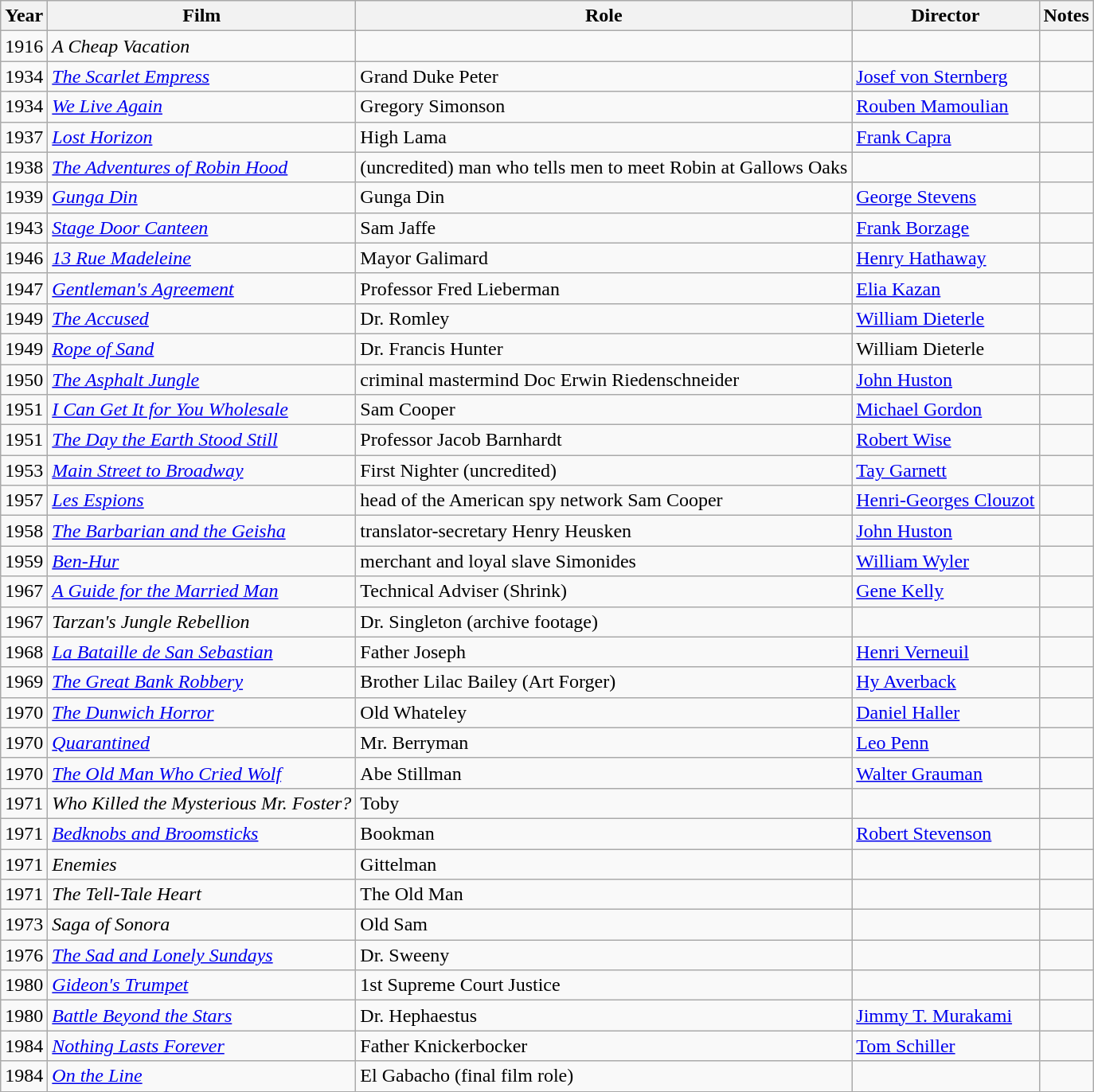<table class="wikitable sortable">
<tr>
<th>Year</th>
<th>Film</th>
<th>Role</th>
<th>Director</th>
<th class="unsortable">Notes</th>
</tr>
<tr>
<td>1916</td>
<td><em>A Cheap Vacation</em></td>
<td></td>
<td></td>
<td></td>
</tr>
<tr>
<td>1934</td>
<td><em><a href='#'>The Scarlet Empress</a></em></td>
<td>Grand Duke Peter</td>
<td><a href='#'>Josef von Sternberg</a></td>
<td></td>
</tr>
<tr>
<td>1934</td>
<td><em><a href='#'>We Live Again</a></em></td>
<td>Gregory Simonson</td>
<td><a href='#'>Rouben Mamoulian</a></td>
<td></td>
</tr>
<tr>
<td>1937</td>
<td><em><a href='#'>Lost Horizon</a></em></td>
<td>High Lama</td>
<td><a href='#'>Frank Capra</a></td>
<td></td>
</tr>
<tr>
<td>1938</td>
<td><em><a href='#'>The Adventures of Robin Hood</a></em></td>
<td>(uncredited) man who tells men to meet Robin at Gallows Oaks</td>
<td></td>
<td></td>
</tr>
<tr>
<td>1939</td>
<td><em><a href='#'>Gunga Din</a></em></td>
<td>Gunga Din</td>
<td><a href='#'>George Stevens</a></td>
<td></td>
</tr>
<tr>
<td>1943</td>
<td><em><a href='#'>Stage Door Canteen</a></em></td>
<td>Sam Jaffe</td>
<td><a href='#'>Frank Borzage</a></td>
<td></td>
</tr>
<tr>
<td>1946</td>
<td><em><a href='#'>13 Rue Madeleine</a></em></td>
<td>Mayor Galimard</td>
<td><a href='#'>Henry Hathaway</a></td>
<td></td>
</tr>
<tr>
<td>1947</td>
<td><em><a href='#'>Gentleman's Agreement</a></em></td>
<td>Professor Fred Lieberman</td>
<td><a href='#'>Elia Kazan</a></td>
<td></td>
</tr>
<tr>
<td>1949</td>
<td><em><a href='#'>The Accused</a></em></td>
<td>Dr. Romley</td>
<td><a href='#'>William Dieterle</a></td>
<td></td>
</tr>
<tr>
<td>1949</td>
<td><em><a href='#'>Rope of Sand</a></em></td>
<td>Dr. Francis Hunter</td>
<td>William Dieterle</td>
<td></td>
</tr>
<tr>
<td>1950</td>
<td><em><a href='#'>The Asphalt Jungle</a></em></td>
<td>criminal mastermind Doc Erwin Riedenschneider</td>
<td><a href='#'>John Huston</a></td>
<td></td>
</tr>
<tr>
<td>1951</td>
<td><em><a href='#'>I Can Get It for You Wholesale</a></em></td>
<td>Sam Cooper</td>
<td><a href='#'>Michael Gordon</a></td>
<td></td>
</tr>
<tr>
<td>1951</td>
<td><em><a href='#'>The Day the Earth Stood Still</a></em></td>
<td>Professor Jacob Barnhardt</td>
<td><a href='#'>Robert Wise</a></td>
<td></td>
</tr>
<tr>
<td>1953</td>
<td><em><a href='#'>Main Street to Broadway</a></em></td>
<td>First Nighter (uncredited)</td>
<td><a href='#'>Tay Garnett</a></td>
<td></td>
</tr>
<tr>
<td>1957</td>
<td><em><a href='#'>Les Espions</a></em></td>
<td>head of the American spy network Sam Cooper</td>
<td><a href='#'>Henri-Georges Clouzot</a></td>
<td></td>
</tr>
<tr>
<td>1958</td>
<td><em><a href='#'>The Barbarian and the Geisha</a></em></td>
<td>translator-secretary Henry Heusken</td>
<td><a href='#'>John Huston</a></td>
<td></td>
</tr>
<tr>
<td>1959</td>
<td><em><a href='#'>Ben-Hur</a></em></td>
<td>merchant and loyal slave Simonides</td>
<td><a href='#'>William Wyler</a></td>
<td></td>
</tr>
<tr>
<td>1967</td>
<td><em><a href='#'>A Guide for the Married Man</a></em></td>
<td>Technical Adviser (Shrink)</td>
<td><a href='#'>Gene Kelly</a></td>
<td></td>
</tr>
<tr>
<td>1967</td>
<td><em>Tarzan's Jungle Rebellion</em></td>
<td>Dr. Singleton (archive footage)</td>
<td></td>
<td></td>
</tr>
<tr>
<td>1968</td>
<td><em><a href='#'>La Bataille de San Sebastian</a></em></td>
<td>Father Joseph</td>
<td><a href='#'>Henri Verneuil</a></td>
<td></td>
</tr>
<tr>
<td>1969</td>
<td><em><a href='#'>The Great Bank Robbery</a></em></td>
<td>Brother Lilac Bailey (Art Forger)</td>
<td><a href='#'>Hy Averback</a></td>
<td></td>
</tr>
<tr>
<td>1970</td>
<td><em><a href='#'>The Dunwich Horror</a></em></td>
<td>Old Whateley</td>
<td><a href='#'>Daniel Haller</a></td>
<td></td>
</tr>
<tr>
<td>1970</td>
<td><em><a href='#'>Quarantined</a></em></td>
<td>Mr. Berryman</td>
<td><a href='#'>Leo Penn</a></td>
<td></td>
</tr>
<tr>
<td>1970</td>
<td><em><a href='#'>The Old Man Who Cried Wolf</a></em></td>
<td>Abe Stillman</td>
<td><a href='#'>Walter Grauman</a></td>
<td></td>
</tr>
<tr>
<td>1971</td>
<td><em>Who Killed the Mysterious Mr. Foster?</em></td>
<td>Toby</td>
<td></td>
<td></td>
</tr>
<tr>
<td>1971</td>
<td><em><a href='#'>Bedknobs and Broomsticks</a></em></td>
<td>Bookman</td>
<td><a href='#'>Robert Stevenson</a></td>
<td></td>
</tr>
<tr>
<td>1971</td>
<td><em>Enemies</em></td>
<td>Gittelman</td>
<td></td>
<td></td>
</tr>
<tr>
<td>1971</td>
<td><em>The Tell-Tale Heart</em></td>
<td>The Old Man</td>
<td></td>
<td></td>
</tr>
<tr>
<td>1973</td>
<td><em>Saga of Sonora</em></td>
<td>Old Sam</td>
<td></td>
<td></td>
</tr>
<tr>
<td>1976</td>
<td><em><a href='#'>The Sad and Lonely Sundays</a></em></td>
<td>Dr. Sweeny</td>
<td></td>
<td></td>
</tr>
<tr>
<td>1980</td>
<td><em><a href='#'>Gideon's Trumpet</a></em></td>
<td>1st Supreme Court Justice</td>
<td></td>
<td></td>
</tr>
<tr>
<td>1980</td>
<td><em><a href='#'>Battle Beyond the Stars</a></em></td>
<td>Dr. Hephaestus</td>
<td><a href='#'>Jimmy T. Murakami</a></td>
<td></td>
</tr>
<tr>
<td>1984</td>
<td><em><a href='#'>Nothing Lasts Forever</a></em></td>
<td>Father Knickerbocker</td>
<td><a href='#'>Tom Schiller</a></td>
<td></td>
</tr>
<tr>
<td>1984</td>
<td><em><a href='#'>On the Line</a></em></td>
<td>El Gabacho (final film role)</td>
<td></td>
<td></td>
</tr>
<tr>
</tr>
</table>
